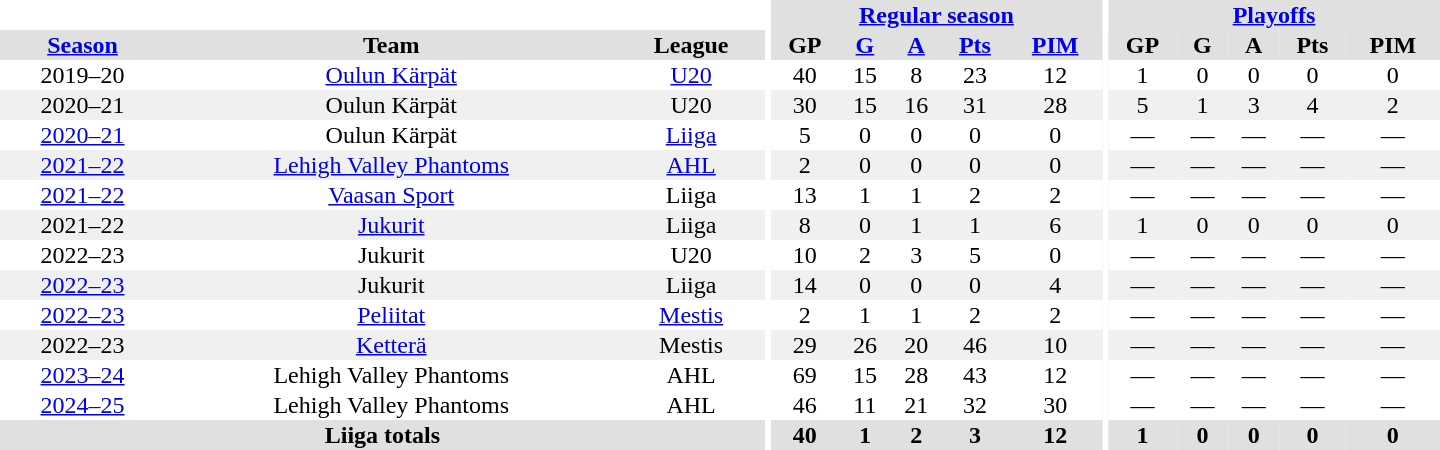<table border="0" cellpadding="1" cellspacing="0" style="text-align:center; width:60em">
<tr bgcolor="#e0e0e0">
<th colspan="3" bgcolor="#ffffff"></th>
<th rowspan="100" bgcolor="#ffffff"></th>
<th colspan="5"><a href='#'>Regular season</a></th>
<th rowspan="100" bgcolor="#ffffff"></th>
<th colspan="5"><a href='#'>Playoffs</a></th>
</tr>
<tr bgcolor="#e0e0e0">
<th><a href='#'>Season</a></th>
<th>Team</th>
<th>League</th>
<th>GP</th>
<th><a href='#'>G</a></th>
<th><a href='#'>A</a></th>
<th><a href='#'>Pts</a></th>
<th><a href='#'>PIM</a></th>
<th>GP</th>
<th>G</th>
<th>A</th>
<th>Pts</th>
<th>PIM</th>
</tr>
<tr>
<td>2019–20</td>
<td><a href='#'>Oulun Kärpät</a></td>
<td><a href='#'>U20</a></td>
<td>40</td>
<td>15</td>
<td>8</td>
<td>23</td>
<td>12</td>
<td>1</td>
<td>0</td>
<td>0</td>
<td>0</td>
<td>0</td>
</tr>
<tr bgcolor="#f0f0f0">
<td>2020–21</td>
<td>Oulun Kärpät</td>
<td>U20</td>
<td>30</td>
<td>15</td>
<td>16</td>
<td>31</td>
<td>28</td>
<td>5</td>
<td>1</td>
<td>3</td>
<td>4</td>
<td>2</td>
</tr>
<tr>
<td><a href='#'>2020–21</a></td>
<td>Oulun Kärpät</td>
<td><a href='#'>Liiga</a></td>
<td>5</td>
<td>0</td>
<td>0</td>
<td>0</td>
<td>0</td>
<td>—</td>
<td>—</td>
<td>—</td>
<td>—</td>
<td>—</td>
</tr>
<tr bgcolor="#f0f0f0">
<td><a href='#'>2021–22</a></td>
<td><a href='#'>Lehigh Valley Phantoms</a></td>
<td><a href='#'>AHL</a></td>
<td>2</td>
<td>0</td>
<td>0</td>
<td>0</td>
<td>0</td>
<td>—</td>
<td>—</td>
<td>—</td>
<td>—</td>
<td>—</td>
</tr>
<tr>
<td><a href='#'>2021–22</a></td>
<td><a href='#'>Vaasan Sport</a></td>
<td>Liiga</td>
<td>13</td>
<td>1</td>
<td>1</td>
<td>2</td>
<td>2</td>
<td>—</td>
<td>—</td>
<td>—</td>
<td>—</td>
<td>—</td>
</tr>
<tr bgcolor="#f0f0f0">
<td>2021–22</td>
<td><a href='#'>Jukurit</a></td>
<td>Liiga</td>
<td>8</td>
<td>0</td>
<td>1</td>
<td>1</td>
<td>6</td>
<td>1</td>
<td>0</td>
<td>0</td>
<td>0</td>
<td>0</td>
</tr>
<tr>
<td>2022–23</td>
<td>Jukurit</td>
<td>U20</td>
<td>10</td>
<td>2</td>
<td>3</td>
<td>5</td>
<td>0</td>
<td>—</td>
<td>—</td>
<td>—</td>
<td>—</td>
<td>—</td>
</tr>
<tr bgcolor="#f0f0f0">
<td><a href='#'>2022–23</a></td>
<td>Jukurit</td>
<td>Liiga</td>
<td>14</td>
<td>0</td>
<td>0</td>
<td>0</td>
<td>4</td>
<td>—</td>
<td>—</td>
<td>—</td>
<td>—</td>
<td>—</td>
</tr>
<tr>
<td><a href='#'>2022–23</a></td>
<td><a href='#'>Peliitat</a></td>
<td><a href='#'>Mestis</a></td>
<td>2</td>
<td>1</td>
<td>1</td>
<td>2</td>
<td>2</td>
<td>—</td>
<td>—</td>
<td>—</td>
<td>—</td>
<td>—</td>
</tr>
<tr bgcolor="#f0f0f0">
<td>2022–23</td>
<td><a href='#'>Ketterä</a></td>
<td>Mestis</td>
<td>29</td>
<td>26</td>
<td>20</td>
<td>46</td>
<td>10</td>
<td>—</td>
<td>—</td>
<td>—</td>
<td>—</td>
<td>—</td>
</tr>
<tr>
<td><a href='#'>2023–24</a></td>
<td>Lehigh Valley Phantoms</td>
<td>AHL</td>
<td>69</td>
<td>15</td>
<td>28</td>
<td>43</td>
<td>12</td>
<td>—</td>
<td>—</td>
<td>—</td>
<td>—</td>
<td>—</td>
</tr>
<tr>
<td><a href='#'>2024–25</a></td>
<td>Lehigh Valley Phantoms</td>
<td>AHL</td>
<td>46</td>
<td>11</td>
<td>21</td>
<td>32</td>
<td>30</td>
<td>—</td>
<td>—</td>
<td>—</td>
<td>—</td>
<td>—</td>
</tr>
<tr bgcolor="#e0e0e0">
<th colspan="3">Liiga totals</th>
<th>40</th>
<th>1</th>
<th>2</th>
<th>3</th>
<th>12</th>
<th>1</th>
<th>0</th>
<th>0</th>
<th>0</th>
<th>0</th>
</tr>
</table>
